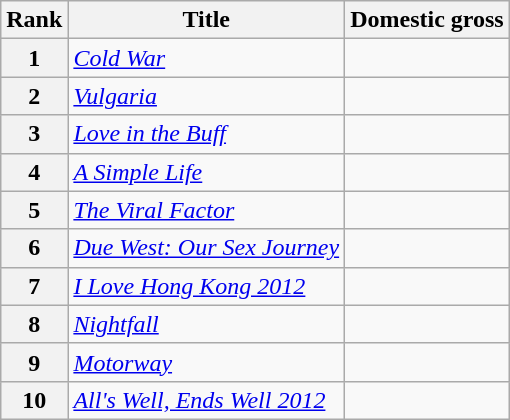<table class="wikitable sortable" style="margin:auto; margin:auto;">
<tr>
<th>Rank</th>
<th>Title</th>
<th>Domestic gross</th>
</tr>
<tr>
<th style="text-align:center;">1</th>
<td><em><a href='#'>Cold War</a></em></td>
<td></td>
</tr>
<tr>
<th style="text-align:center;">2</th>
<td><em><a href='#'>Vulgaria</a></em></td>
<td></td>
</tr>
<tr>
<th style="text-align:center;">3</th>
<td><em><a href='#'>Love in the Buff</a></em></td>
<td></td>
</tr>
<tr>
<th style="text-align:center;">4</th>
<td><em><a href='#'>A Simple Life</a></em></td>
<td></td>
</tr>
<tr>
<th style="text-align:center;">5</th>
<td><em><a href='#'>The Viral Factor</a></em></td>
<td></td>
</tr>
<tr>
<th style="text-align:center;">6</th>
<td><em><a href='#'>Due West: Our Sex Journey</a></em></td>
<td></td>
</tr>
<tr>
<th style="text-align:center;">7</th>
<td><em><a href='#'>I Love Hong Kong 2012</a></em></td>
<td></td>
</tr>
<tr>
<th style="text-align:center;">8</th>
<td><em><a href='#'>Nightfall</a></em></td>
<td></td>
</tr>
<tr>
<th style="text-align:center;">9</th>
<td><em><a href='#'>Motorway</a></em></td>
<td></td>
</tr>
<tr>
<th style="text-align:center;">10</th>
<td><em><a href='#'>All's Well, Ends Well 2012</a></em></td>
<td></td>
</tr>
</table>
